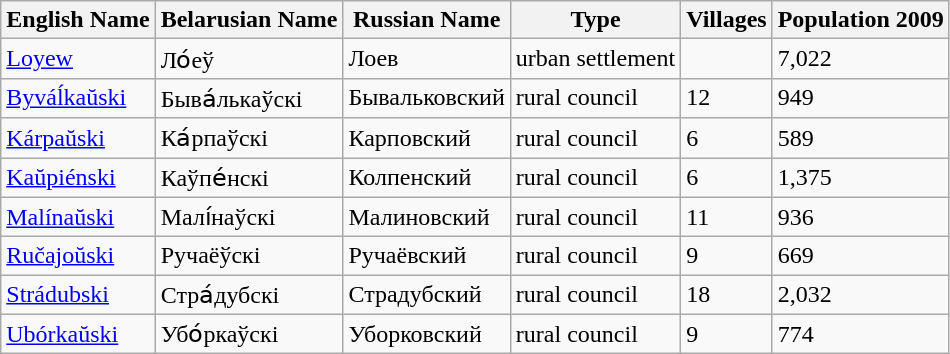<table class="wikitable sortable">
<tr>
<th>English Name</th>
<th>Belarusian Name</th>
<th>Russian Name</th>
<th>Type</th>
<th>Villages</th>
<th>Population 2009</th>
</tr>
<tr>
<td><a href='#'>Loyew</a></td>
<td>Ло́еў</td>
<td>Лоев</td>
<td>urban settlement</td>
<td></td>
<td>7,022</td>
</tr>
<tr>
<td><a href='#'>Byváĺkaŭski</a></td>
<td>Быва́лькаўскі</td>
<td>Бывальковский</td>
<td>rural council</td>
<td>12</td>
<td>949</td>
</tr>
<tr>
<td><a href='#'>Kárpaŭski</a></td>
<td>Ка́рпаўскі</td>
<td>Карповский</td>
<td>rural council</td>
<td>6</td>
<td>589</td>
</tr>
<tr>
<td><a href='#'>Kaŭpiénski</a></td>
<td>Каўпе́нскі</td>
<td>Колпенский</td>
<td>rural council</td>
<td>6</td>
<td>1,375</td>
</tr>
<tr>
<td><a href='#'>Malínaŭski</a></td>
<td>Малі́наўскі</td>
<td>Малиновский</td>
<td>rural council</td>
<td>11</td>
<td>936</td>
</tr>
<tr>
<td><a href='#'>Ručajoŭski</a></td>
<td>Ручаёўскі</td>
<td>Ручаёвский</td>
<td>rural council</td>
<td>9</td>
<td>669</td>
</tr>
<tr>
<td><a href='#'>Strádubski</a></td>
<td>Стра́дубскі</td>
<td>Страдубский</td>
<td>rural council</td>
<td>18</td>
<td>2,032</td>
</tr>
<tr>
<td><a href='#'>Ubórkaŭski</a></td>
<td>Убо́ркаўскі</td>
<td>Уборковский</td>
<td>rural council</td>
<td>9</td>
<td>774</td>
</tr>
</table>
